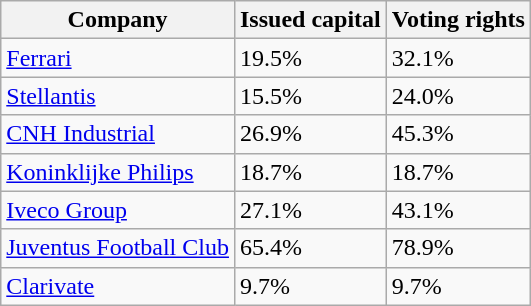<table class="wikitable sortable">
<tr>
<th>Company</th>
<th>Issued capital</th>
<th>Voting rights</th>
</tr>
<tr>
<td><a href='#'>Ferrari</a></td>
<td>19.5%</td>
<td>32.1%</td>
</tr>
<tr>
<td><a href='#'>Stellantis</a></td>
<td>15.5%</td>
<td>24.0%</td>
</tr>
<tr>
<td><a href='#'>CNH Industrial</a></td>
<td>26.9%</td>
<td>45.3%</td>
</tr>
<tr>
<td><a href='#'>Koninklijke Philips</a></td>
<td>18.7%</td>
<td>18.7%</td>
</tr>
<tr>
<td><a href='#'>Iveco Group</a></td>
<td>27.1%</td>
<td>43.1%</td>
</tr>
<tr>
<td><a href='#'>Juventus Football Club</a></td>
<td>65.4%</td>
<td>78.9%</td>
</tr>
<tr>
<td><a href='#'>Clarivate</a></td>
<td>9.7%</td>
<td>9.7%</td>
</tr>
</table>
